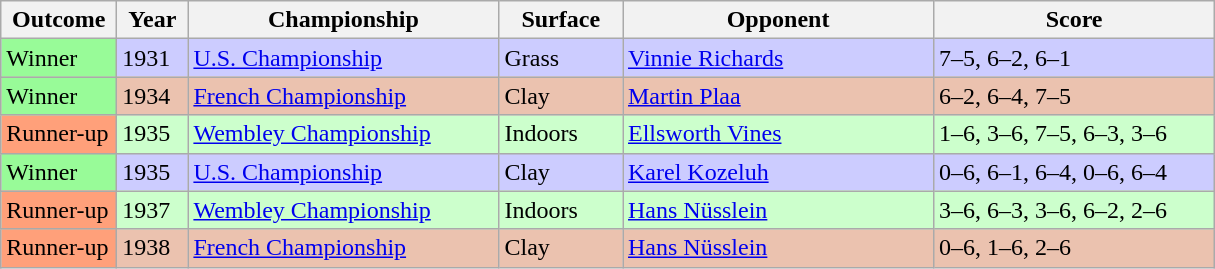<table class="sortable wikitable">
<tr>
<th style="width:70px;">Outcome</th>
<th style="width:40px;">Year</th>
<th style="width:200px;">Championship</th>
<th style="width:75px;">Surface</th>
<th style="width:200px;">Opponent</th>
<th style="width:180px;">Score</th>
</tr>
<tr bgcolor="#CCCCFF">
<td bgcolor="98FB98">Winner</td>
<td>1931</td>
<td><a href='#'>U.S. Championship</a></td>
<td>Grass</td>
<td> <a href='#'>Vinnie Richards</a></td>
<td>7–5, 6–2, 6–1</td>
</tr>
<tr bgcolor="#EBC2AF">
<td bgcolor="98FB98">Winner</td>
<td>1934</td>
<td><a href='#'>French Championship</a></td>
<td>Clay</td>
<td> <a href='#'>Martin Plaa</a></td>
<td>6–2, 6–4, 7–5</td>
</tr>
<tr bgcolor="#CCFFCC">
<td bgcolor="FFA07A">Runner-up</td>
<td>1935</td>
<td><a href='#'>Wembley Championship</a></td>
<td>Indoors</td>
<td> <a href='#'>Ellsworth Vines</a></td>
<td>1–6, 3–6, 7–5, 6–3, 3–6</td>
</tr>
<tr bgcolor="#CCCCFF">
<td bgcolor="98FB98">Winner</td>
<td>1935</td>
<td><a href='#'>U.S. Championship</a></td>
<td>Clay</td>
<td> <a href='#'>Karel Kozeluh</a></td>
<td>0–6, 6–1, 6–4, 0–6, 6–4</td>
</tr>
<tr bgcolor="#CCFFCC">
<td bgcolor="FFA07A">Runner-up</td>
<td>1937</td>
<td><a href='#'>Wembley Championship</a></td>
<td>Indoors</td>
<td> <a href='#'>Hans Nüsslein</a></td>
<td>3–6, 6–3, 3–6, 6–2, 2–6</td>
</tr>
<tr bgcolor="#EBC2AF">
<td bgcolor="FFA07A">Runner-up</td>
<td>1938</td>
<td><a href='#'>French Championship</a></td>
<td>Clay</td>
<td> <a href='#'>Hans Nüsslein</a></td>
<td>0–6, 1–6, 2–6</td>
</tr>
</table>
